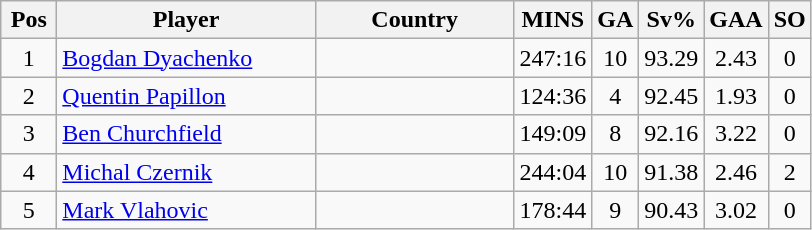<table class="wikitable sortable" style="text-align: center;">
<tr>
<th width=30>Pos</th>
<th width=165>Player</th>
<th width=125>Country</th>
<th width=20>MINS</th>
<th width=20>GA</th>
<th width=20>Sv%</th>
<th width=20>GAA</th>
<th width=20>SO</th>
</tr>
<tr>
<td>1</td>
<td align=left><a href='#'>Bogdan Dyachenko</a></td>
<td align=left></td>
<td>247:16</td>
<td>10</td>
<td>93.29</td>
<td>2.43</td>
<td>0</td>
</tr>
<tr>
<td>2</td>
<td align=left><a href='#'>Quentin Papillon</a></td>
<td align=left></td>
<td>124:36</td>
<td>4</td>
<td>92.45</td>
<td>1.93</td>
<td>0</td>
</tr>
<tr>
<td>3</td>
<td align=left><a href='#'>Ben Churchfield</a></td>
<td align=left></td>
<td>149:09</td>
<td>8</td>
<td>92.16</td>
<td>3.22</td>
<td>0</td>
</tr>
<tr>
<td>4</td>
<td align=left><a href='#'>Michal Czernik</a></td>
<td align=left></td>
<td>244:04</td>
<td>10</td>
<td>91.38</td>
<td>2.46</td>
<td>2</td>
</tr>
<tr>
<td>5</td>
<td align=left><a href='#'>Mark Vlahovic</a></td>
<td align=left></td>
<td>178:44</td>
<td>9</td>
<td>90.43</td>
<td>3.02</td>
<td>0</td>
</tr>
</table>
